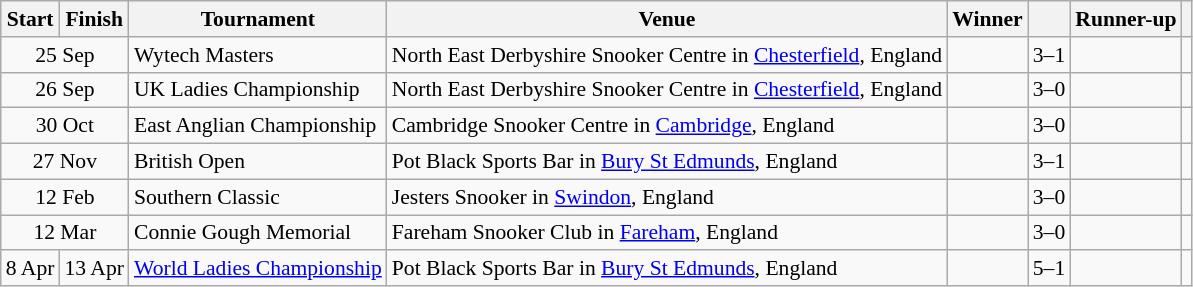<table class="wikitable" style="font-size: 90%">
<tr>
<th>Start</th>
<th>Finish</th>
<th>Tournament</th>
<th>Venue</th>
<th>Winner</th>
<th></th>
<th>Runner-up</th>
<th></th>
</tr>
<tr>
<td colspan="2" align="center">25 Sep</td>
<td>Wytech Masters</td>
<td>North East Derbyshire Snooker Centre in <a href='#'>Chesterfield</a>, England</td>
<td></td>
<td style="text-align:center;">3–1</td>
<td></td>
<td style="text-align:center;"></td>
</tr>
<tr>
<td colspan="2" align="center">26 Sep</td>
<td>UK Ladies Championship</td>
<td>North East Derbyshire Snooker Centre in <a href='#'>Chesterfield</a>, England</td>
<td></td>
<td style="text-align:center;">3–0</td>
<td></td>
<td style="text-align:center;"></td>
</tr>
<tr>
<td colspan="2" align="center">30 Oct</td>
<td>East Anglian Championship</td>
<td>Cambridge Snooker Centre in <a href='#'>Cambridge</a>, England</td>
<td></td>
<td style="text-align:center;">3–0</td>
<td></td>
<td style="text-align:center;"></td>
</tr>
<tr>
<td colspan="2" align="center">27 Nov</td>
<td>British Open</td>
<td>Pot Black Sports Bar in <a href='#'>Bury St Edmunds</a>, England</td>
<td></td>
<td style="text-align:center;">3–1</td>
<td></td>
<td style="text-align:center;"></td>
</tr>
<tr>
<td colspan="2" align="center">12 Feb</td>
<td>Southern Classic</td>
<td>Jesters Snooker in <a href='#'>Swindon</a>, England</td>
<td></td>
<td style="text-align:center;">3–0</td>
<td></td>
<td style="text-align:center;"></td>
</tr>
<tr>
<td colspan="2" align="center">12 Mar</td>
<td>Connie Gough Memorial</td>
<td>Fareham Snooker Club in <a href='#'>Fareham</a>, England</td>
<td></td>
<td style="text-align:center;">3–0</td>
<td></td>
<td style="text-align:center;"></td>
</tr>
<tr>
<td>8 Apr</td>
<td>13 Apr</td>
<td><a href='#'>World Ladies Championship</a></td>
<td>Pot Black Sports Bar in <a href='#'>Bury St Edmunds</a>, England</td>
<td></td>
<td style="text-align:center;">5–1</td>
<td></td>
<td style="text-align:center;"></td>
</tr>
</table>
